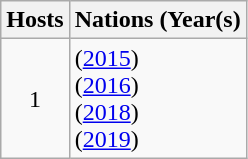<table class="wikitable">
<tr>
<th>Hosts</th>
<th>Nations (Year(s)</th>
</tr>
<tr>
<td align=center>1</td>
<td> (<a href='#'>2015</a>)<br> (<a href='#'>2016</a>)<br> (<a href='#'>2018</a>)<br> (<a href='#'>2019</a>)</td>
</tr>
</table>
